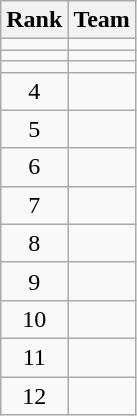<table class="wikitable sortable">
<tr>
<th>Rank</th>
<th>Team</th>
</tr>
<tr>
<td align=center></td>
<td></td>
</tr>
<tr>
<td align=center></td>
<td></td>
</tr>
<tr>
<td align=center></td>
<td></td>
</tr>
<tr>
<td align=center>4</td>
<td></td>
</tr>
<tr>
<td align=center>5</td>
<td></td>
</tr>
<tr>
<td align=center>6</td>
<td></td>
</tr>
<tr>
<td align=center>7</td>
<td></td>
</tr>
<tr>
<td align=center>8</td>
<td></td>
</tr>
<tr>
<td align=center>9</td>
<td></td>
</tr>
<tr>
<td align=center>10</td>
<td></td>
</tr>
<tr>
<td align=center>11</td>
<td></td>
</tr>
<tr>
<td align=center>12</td>
<td></td>
</tr>
</table>
